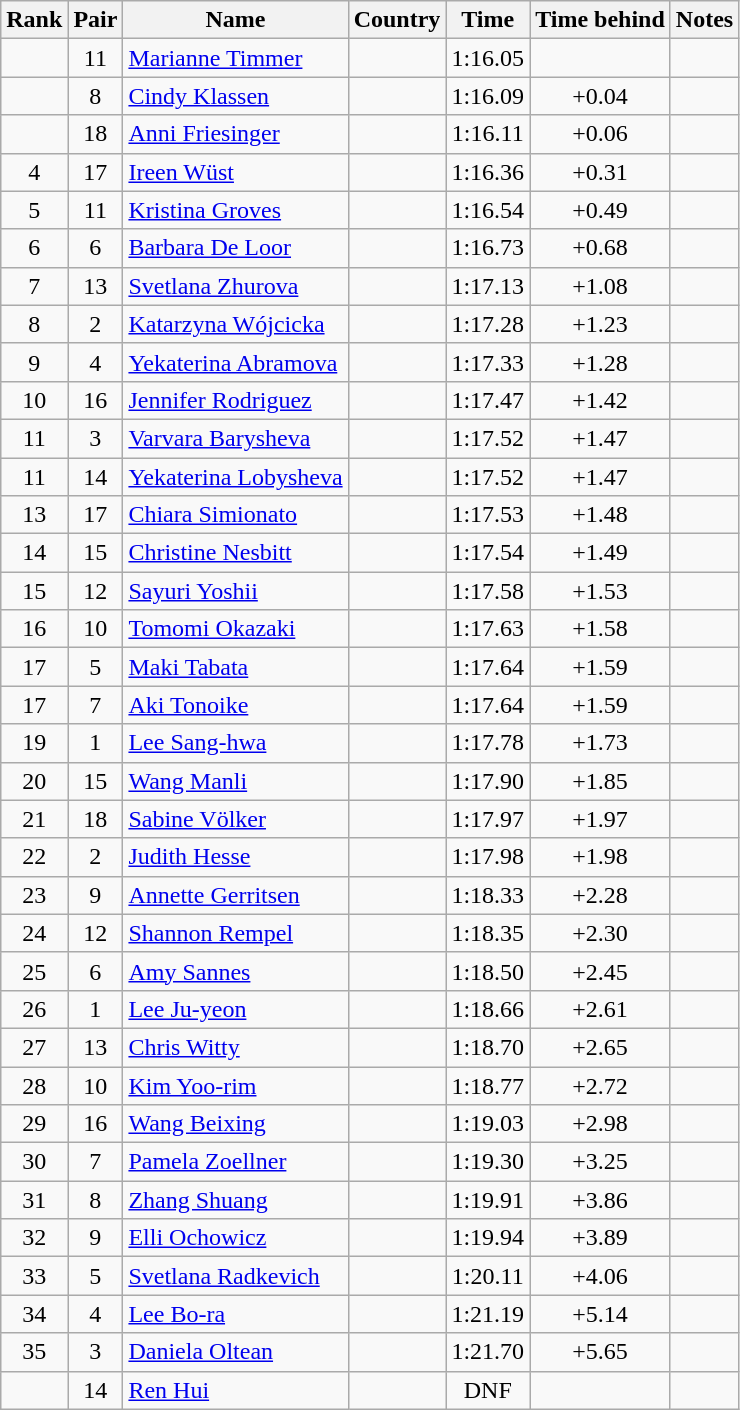<table class="wikitable sortable" style="text-align:center">
<tr>
<th>Rank</th>
<th>Pair</th>
<th>Name</th>
<th>Country</th>
<th>Time</th>
<th>Time behind</th>
<th>Notes</th>
</tr>
<tr>
<td></td>
<td>11</td>
<td align="left"><a href='#'>Marianne Timmer</a></td>
<td align="left"></td>
<td>1:16.05</td>
<td></td>
<td></td>
</tr>
<tr>
<td></td>
<td>8</td>
<td align="left"><a href='#'>Cindy Klassen</a></td>
<td align="left"></td>
<td>1:16.09</td>
<td>+0.04</td>
<td></td>
</tr>
<tr>
<td></td>
<td>18</td>
<td align="left"><a href='#'>Anni Friesinger</a></td>
<td align="left"></td>
<td>1:16.11</td>
<td>+0.06</td>
<td></td>
</tr>
<tr>
<td>4</td>
<td>17</td>
<td align="left"><a href='#'>Ireen Wüst</a></td>
<td align="left"></td>
<td>1:16.36</td>
<td>+0.31</td>
<td></td>
</tr>
<tr>
<td>5</td>
<td>11</td>
<td align="left"><a href='#'>Kristina Groves</a></td>
<td align="left"></td>
<td>1:16.54</td>
<td>+0.49</td>
<td></td>
</tr>
<tr>
<td>6</td>
<td>6</td>
<td align="left"><a href='#'>Barbara De Loor</a></td>
<td align="left"></td>
<td>1:16.73</td>
<td>+0.68</td>
<td></td>
</tr>
<tr>
<td>7</td>
<td>13</td>
<td align="left"><a href='#'>Svetlana Zhurova</a></td>
<td align="left"></td>
<td>1:17.13</td>
<td>+1.08</td>
<td></td>
</tr>
<tr>
<td>8</td>
<td>2</td>
<td align="left"><a href='#'>Katarzyna Wójcicka</a></td>
<td align="left"></td>
<td>1:17.28</td>
<td>+1.23</td>
<td></td>
</tr>
<tr>
<td>9</td>
<td>4</td>
<td align="left"><a href='#'>Yekaterina Abramova</a></td>
<td align="left"></td>
<td>1:17.33</td>
<td>+1.28</td>
<td></td>
</tr>
<tr>
<td>10</td>
<td>16</td>
<td align="left"><a href='#'>Jennifer Rodriguez</a></td>
<td align="left"></td>
<td>1:17.47</td>
<td>+1.42</td>
<td></td>
</tr>
<tr>
<td>11</td>
<td>3</td>
<td align="left"><a href='#'>Varvara Barysheva</a></td>
<td align="left"></td>
<td>1:17.52</td>
<td>+1.47</td>
<td></td>
</tr>
<tr>
<td>11</td>
<td>14</td>
<td align="left"><a href='#'>Yekaterina Lobysheva</a></td>
<td align="left"></td>
<td>1:17.52</td>
<td>+1.47</td>
<td></td>
</tr>
<tr>
<td>13</td>
<td>17</td>
<td align="left"><a href='#'>Chiara Simionato</a></td>
<td align="left"></td>
<td>1:17.53</td>
<td>+1.48</td>
<td></td>
</tr>
<tr>
<td>14</td>
<td>15</td>
<td align="left"><a href='#'>Christine Nesbitt</a></td>
<td align="left"></td>
<td>1:17.54</td>
<td>+1.49</td>
<td></td>
</tr>
<tr>
<td>15</td>
<td>12</td>
<td align="left"><a href='#'>Sayuri Yoshii</a></td>
<td align="left"></td>
<td>1:17.58</td>
<td>+1.53</td>
<td></td>
</tr>
<tr>
<td>16</td>
<td>10</td>
<td align="left"><a href='#'>Tomomi Okazaki</a></td>
<td align="left"></td>
<td>1:17.63</td>
<td>+1.58</td>
<td></td>
</tr>
<tr>
<td>17</td>
<td>5</td>
<td align="left"><a href='#'>Maki Tabata</a></td>
<td align="left"></td>
<td>1:17.64</td>
<td>+1.59</td>
<td></td>
</tr>
<tr>
<td>17</td>
<td>7</td>
<td align="left"><a href='#'>Aki Tonoike</a></td>
<td align="left"></td>
<td>1:17.64</td>
<td>+1.59</td>
<td></td>
</tr>
<tr>
<td>19</td>
<td>1</td>
<td align="left"><a href='#'>Lee Sang-hwa</a></td>
<td align="left"></td>
<td>1:17.78</td>
<td>+1.73</td>
<td></td>
</tr>
<tr>
<td>20</td>
<td>15</td>
<td align="left"><a href='#'>Wang Manli</a></td>
<td align="left"></td>
<td>1:17.90</td>
<td>+1.85</td>
<td></td>
</tr>
<tr>
<td>21</td>
<td>18</td>
<td align="left"><a href='#'>Sabine Völker</a></td>
<td align="left"></td>
<td>1:17.97</td>
<td>+1.97</td>
<td></td>
</tr>
<tr>
<td>22</td>
<td>2</td>
<td align="left"><a href='#'>Judith Hesse</a></td>
<td align="left"></td>
<td>1:17.98</td>
<td>+1.98</td>
<td></td>
</tr>
<tr>
<td>23</td>
<td>9</td>
<td align="left"><a href='#'>Annette Gerritsen</a></td>
<td align="left"></td>
<td>1:18.33</td>
<td>+2.28</td>
<td></td>
</tr>
<tr>
<td>24</td>
<td>12</td>
<td align="left"><a href='#'>Shannon Rempel</a></td>
<td align="left"></td>
<td>1:18.35</td>
<td>+2.30</td>
<td></td>
</tr>
<tr>
<td>25</td>
<td>6</td>
<td align="left"><a href='#'>Amy Sannes</a></td>
<td align="left"></td>
<td>1:18.50</td>
<td>+2.45</td>
<td></td>
</tr>
<tr>
<td>26</td>
<td>1</td>
<td align="left"><a href='#'>Lee Ju-yeon</a></td>
<td align="left"></td>
<td>1:18.66</td>
<td>+2.61</td>
<td></td>
</tr>
<tr>
<td>27</td>
<td>13</td>
<td align="left"><a href='#'>Chris Witty</a></td>
<td align="left"></td>
<td>1:18.70</td>
<td>+2.65</td>
<td></td>
</tr>
<tr>
<td>28</td>
<td>10</td>
<td align="left"><a href='#'>Kim Yoo-rim</a></td>
<td align="left"></td>
<td>1:18.77</td>
<td>+2.72</td>
<td></td>
</tr>
<tr>
<td>29</td>
<td>16</td>
<td align="left"><a href='#'>Wang Beixing</a></td>
<td align="left"></td>
<td>1:19.03</td>
<td>+2.98</td>
<td></td>
</tr>
<tr>
<td>30</td>
<td>7</td>
<td align="left"><a href='#'>Pamela Zoellner</a></td>
<td align="left"></td>
<td>1:19.30</td>
<td>+3.25</td>
<td></td>
</tr>
<tr>
<td>31</td>
<td>8</td>
<td align="left"><a href='#'>Zhang Shuang</a></td>
<td align="left"></td>
<td>1:19.91</td>
<td>+3.86</td>
<td></td>
</tr>
<tr>
<td>32</td>
<td>9</td>
<td align="left"><a href='#'>Elli Ochowicz</a></td>
<td align="left"></td>
<td>1:19.94</td>
<td>+3.89</td>
<td></td>
</tr>
<tr>
<td>33</td>
<td>5</td>
<td align="left"><a href='#'>Svetlana Radkevich</a></td>
<td align="left"></td>
<td>1:20.11</td>
<td>+4.06</td>
<td></td>
</tr>
<tr>
<td>34</td>
<td>4</td>
<td align="left"><a href='#'>Lee Bo-ra</a></td>
<td align="left"></td>
<td>1:21.19</td>
<td>+5.14</td>
<td></td>
</tr>
<tr>
<td>35</td>
<td>3</td>
<td align="left"><a href='#'>Daniela Oltean</a></td>
<td align="left"></td>
<td>1:21.70</td>
<td>+5.65</td>
<td></td>
</tr>
<tr>
<td></td>
<td>14</td>
<td align="left"><a href='#'>Ren Hui</a></td>
<td align="left"></td>
<td>DNF</td>
<td></td>
<td></td>
</tr>
</table>
